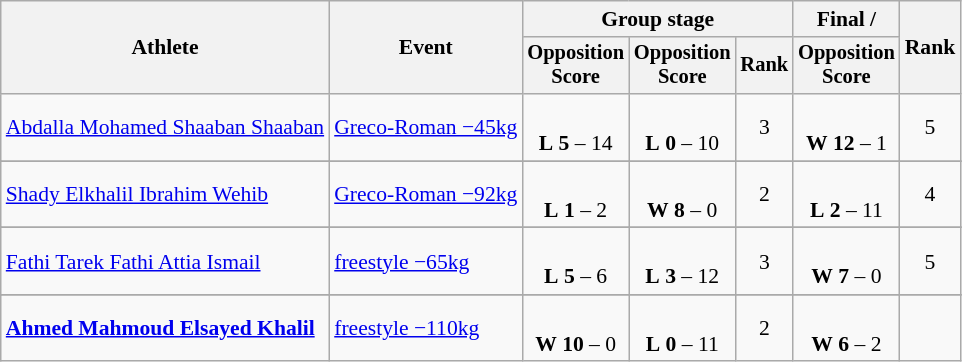<table class="wikitable" style="font-size:90%">
<tr>
<th rowspan=2>Athlete</th>
<th rowspan=2>Event</th>
<th colspan=3>Group stage</th>
<th>Final / </th>
<th rowspan=2>Rank</th>
</tr>
<tr style="font-size:95%">
<th>Opposition<br>Score</th>
<th>Opposition<br>Score</th>
<th>Rank</th>
<th>Opposition<br>Score</th>
</tr>
<tr align=center>
<td align=left><a href='#'>Abdalla Mohamed Shaaban Shaaban</a></td>
<td align=left><a href='#'>Greco-Roman −45kg</a></td>
<td><br><strong>L</strong> <strong>5</strong> – 14 <sup></sup></td>
<td><br><strong>L</strong> <strong>0</strong> – 10 <sup></sup></td>
<td>3 </td>
<td><br><strong>W</strong> <strong>12</strong> – 1 <sup></sup></td>
<td>5</td>
</tr>
<tr>
</tr>
<tr align=center>
<td align=left><a href='#'>Shady Elkhalil Ibrahim Wehib</a></td>
<td align=left><a href='#'>Greco-Roman −92kg</a></td>
<td><br><strong>L</strong> <strong>1</strong> – 2 <sup></sup></td>
<td><br><strong>W</strong> <strong>8</strong> – 0 <sup></sup></td>
<td>2 </td>
<td><br><strong>L</strong> <strong>2</strong> – 11 <sup></sup></td>
<td>4</td>
</tr>
<tr>
</tr>
<tr align=center>
<td align=left><a href='#'>Fathi Tarek Fathi Attia Ismail</a></td>
<td align=left><a href='#'>freestyle −65kg</a></td>
<td><br><strong>L</strong> <strong>5</strong> – 6 <sup></sup></td>
<td><br><strong>L</strong> <strong>3</strong> – 12 <sup></sup></td>
<td>3 </td>
<td><br><strong>W</strong> <strong>7</strong> – 0 <sup></sup></td>
<td>5</td>
</tr>
<tr>
</tr>
<tr align=center>
<td align=left><strong><a href='#'>Ahmed Mahmoud Elsayed Khalil</a></strong></td>
<td align=left><a href='#'>freestyle −110kg</a></td>
<td><br><strong>W</strong> <strong>10</strong> – 0 <sup></sup></td>
<td><br><strong>L</strong> <strong>0</strong> – 11 <sup></sup></td>
<td>2 </td>
<td><br><strong>W</strong> <strong>6</strong> – 2 <sup></sup></td>
<td></td>
</tr>
</table>
